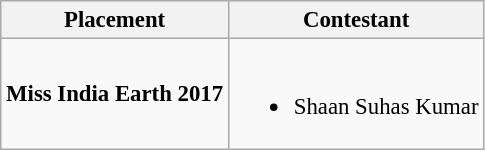<table class="wikitable sortable" style="font-size: 95%;">
<tr>
<th>Placement</th>
<th>Contestant</th>
</tr>
<tr>
<td><strong>Miss India Earth 2017</strong></td>
<td><br><ul><li>Shaan Suhas Kumar</li></ul></td>
</tr>
</table>
